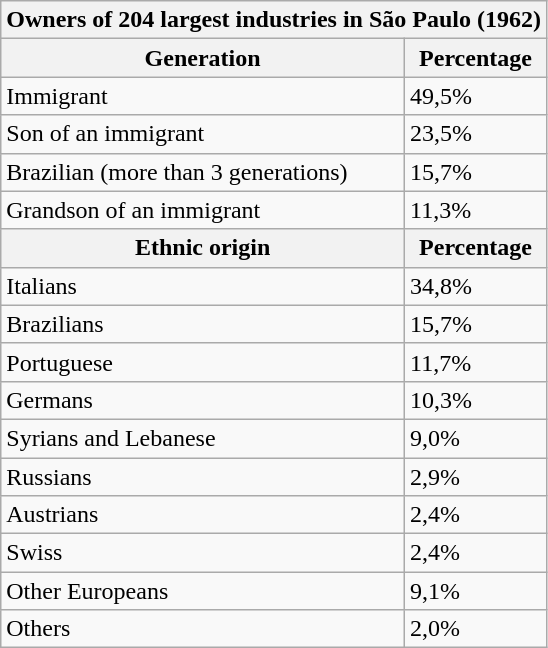<table class="wikitable">
<tr>
<th colspan=4>Owners of 204 largest industries in São Paulo (1962)</th>
</tr>
<tr>
<th>Generation</th>
<th>Percentage</th>
</tr>
<tr>
<td>Immigrant</td>
<td>49,5%</td>
</tr>
<tr>
<td>Son of an immigrant</td>
<td>23,5%</td>
</tr>
<tr>
<td>Brazilian (more than 3 generations)</td>
<td>15,7%</td>
</tr>
<tr>
<td>Grandson of an immigrant</td>
<td>11,3%</td>
</tr>
<tr>
<th>Ethnic origin</th>
<th>Percentage</th>
</tr>
<tr>
<td>Italians</td>
<td>34,8%</td>
</tr>
<tr>
<td>Brazilians</td>
<td>15,7%</td>
</tr>
<tr>
<td>Portuguese</td>
<td>11,7%</td>
</tr>
<tr>
<td>Germans</td>
<td>10,3%</td>
</tr>
<tr>
<td>Syrians and Lebanese</td>
<td>9,0%</td>
</tr>
<tr>
<td>Russians</td>
<td>2,9%</td>
</tr>
<tr>
<td>Austrians</td>
<td>2,4%</td>
</tr>
<tr>
<td>Swiss</td>
<td>2,4%</td>
</tr>
<tr>
<td>Other Europeans</td>
<td>9,1%</td>
</tr>
<tr>
<td>Others</td>
<td>2,0%</td>
</tr>
</table>
